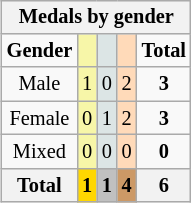<table class="wikitable" style="font-size:85%;float:right;clear:right;">
<tr style="background:#efefef;">
<th colspan=5>Medals by gender</th>
</tr>
<tr align=center>
<td><strong>Gender</strong></td>
<td bgcolor=#f7f6a8></td>
<td bgcolor=#dce5e5></td>
<td bgcolor=#ffdab9></td>
<td><strong>Total</strong></td>
</tr>
<tr align=center>
<td>Male</td>
<td style="background:#F7F6A8;">1</td>
<td style="background:#DCE5E5;">0</td>
<td style="background:#FFDAB9;">2</td>
<td><strong>3</strong></td>
</tr>
<tr align=center>
<td>Female</td>
<td style="background:#F7F6A8;">0</td>
<td style="background:#DCE5E5;">1</td>
<td style="background:#FFDAB9;">2</td>
<td><strong>3</strong></td>
</tr>
<tr align=center>
<td>Mixed</td>
<td style="background:#F7F6A8;">0</td>
<td style="background:#DCE5E5;">0</td>
<td style="background:#FFDAB9;">0</td>
<td><strong>0</strong></td>
</tr>
<tr align=center>
<th>Total</th>
<th style="background:gold;">1</th>
<th style="background:silver;">1</th>
<th style="background:#c96;">4</th>
<th>6</th>
</tr>
</table>
